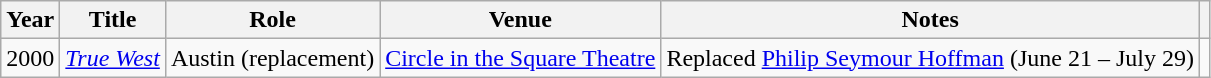<table class="wikitable">
<tr>
<th>Year</th>
<th>Title</th>
<th>Role</th>
<th>Venue</th>
<th>Notes</th>
<th scope="col" class="unsortable"></th>
</tr>
<tr>
<td>2000</td>
<td><em><a href='#'>True West</a></em></td>
<td>Austin (replacement)</td>
<td><a href='#'>Circle in the Square Theatre</a></td>
<td>Replaced <a href='#'>Philip Seymour Hoffman</a> (June 21 – July 29)</td>
<td style="text-align:center;"></td>
</tr>
</table>
